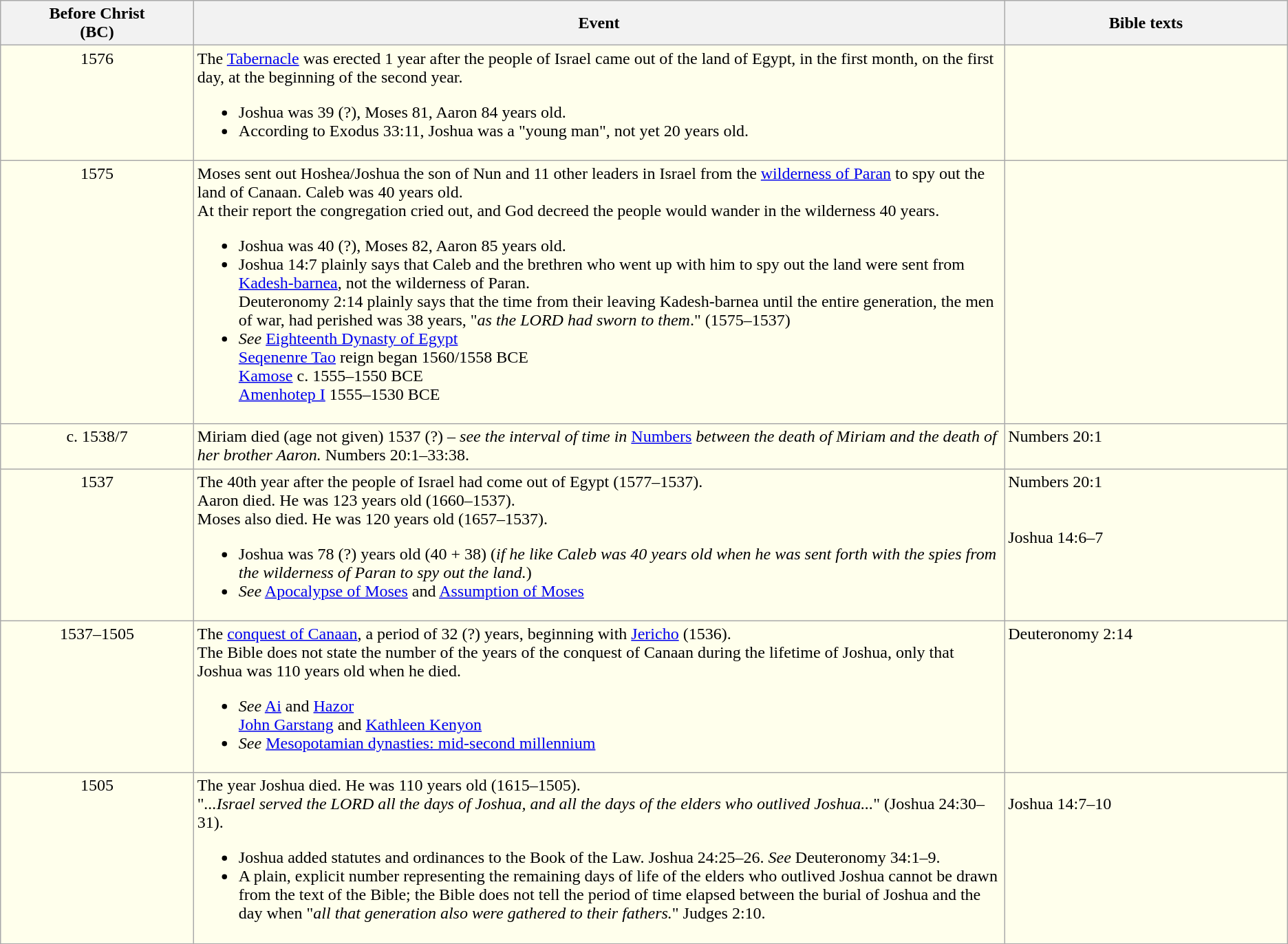<table class="wikitable" style="align:center;">
<tr>
<th style="width:15%;">Before Christ<br>(BC)</th>
<th style="width:63%;">Event</th>
<th style="width:22%;">Bible texts</th>
</tr>
<tr style="text-align:left; background:#ffffec; vertical-align:top;">
<td style="text-align:center;">1576 <br> </td>
<td>The <a href='#'>Tabernacle</a> was erected 1 year after the people of Israel came out of the land of Egypt, in the first month, on the first day, at the beginning of the second year.<br><ul><li>Joshua was 39 (?), Moses 81, Aaron 84 years old.</li><li>According to Exodus 33:11, Joshua was a "young man", not yet 20 years old.</li></ul></td>
<td> <br>  <br> </td>
</tr>
<tr style="text-align:left; background:#ffffec; vertical-align:top;">
<td style="text-align:center;">1575</td>
<td>Moses sent out Hoshea/Joshua the son of Nun and 11 other leaders in Israel from the <a href='#'>wilderness of Paran</a> to spy out the land of Canaan. Caleb was 40 years old. <br> At their report the congregation cried out, and God decreed the people would wander in the wilderness 40 years.<br><ul><li>Joshua was 40 (?), Moses 82, Aaron 85 years old.</li><li>Joshua 14:7 plainly says that Caleb and the brethren who went up with him to spy out the land were sent from <a href='#'>Kadesh-barnea</a>, not the wilderness of Paran. <br> Deuteronomy 2:14 plainly says that the time from their leaving Kadesh-barnea until the entire generation, the men of war, had perished was 38 years, "<em>as the LORD had sworn to them</em>." (1575–1537)</li><li><em>See</em> <a href='#'>Eighteenth Dynasty of Egypt</a> <br> <a href='#'>Seqenenre Tao</a> reign began 1560/1558 BCE <br> <a href='#'>Kamose</a> c. 1555–1550 BCE <br> <a href='#'>Amenhotep I</a> 1555–1530 BCE</li></ul></td>
<td> <br>  <br>  <br>  <br> </td>
</tr>
<tr style="text-align:left; background:#ffffec; vertical-align:top;">
<td style="text-align:center;">c. 1538/7</td>
<td>Miriam died (age not given) 1537 (?) – <em>see the interval of time in</em> <a href='#'>Numbers</a> <em>between the death of Miriam and the death of her brother Aaron.</em> Numbers 20:1–33:38.</td>
<td>Numbers 20:1 <br> </td>
</tr>
<tr style="text-align:left; background:#ffffec; vertical-align:top;">
<td style="text-align:center;">1537 <br> </td>
<td>The 40th year after the people of Israel had come out of Egypt (1577–1537). <br> Aaron died. He was 123 years old (1660–1537). <br> Moses also died. He was 120 years old (1657–1537).<br><ul><li>Joshua was 78 (?) years old (40 + 38) (<em>if he like Caleb was 40 years old when he was sent forth with the spies from the wilderness of Paran to spy out the land.</em>)</li><li><em>See</em> <a href='#'>Apocalypse of Moses</a> and <a href='#'>Assumption of Moses</a></li></ul></td>
<td>Numbers 20:1 <br>  <br>  <br> Joshua 14:6–7 <br> </td>
</tr>
<tr style="text-align:left; background:#ffffec; vertical-align:top;">
<td style="text-align:center;">1537–1505 <br> </td>
<td>The <a href='#'>conquest of Canaan</a>, a period of 32 (?) years, beginning with <a href='#'>Jericho</a> (1536). <br> The Bible does not state the number of the years of the conquest of Canaan during the lifetime of Joshua, only that Joshua was 110 years old when he died.<br><ul><li><em>See</em> <a href='#'>Ai</a> and <a href='#'>Hazor</a> <br> <a href='#'>John Garstang</a> and <a href='#'>Kathleen Kenyon</a></li><li><em>See</em> <a href='#'>Mesopotamian dynasties: mid-second millennium</a></li></ul></td>
<td>Deuteronomy 2:14 <br>  <br>  <br>  <br>  <br>  <br> </td>
</tr>
<tr style="text-align:left; background:#ffffec; vertical-align:top;">
<td style="text-align:center;">1505 <br> </td>
<td>The year Joshua died. He was 110 years old (1615–1505). <br> "<em>...Israel served the LORD all the days of Joshua, and all the days of the elders who outlived Joshua...</em>" (Joshua 24:30–31).<br><ul><li>Joshua added statutes and ordinances to the Book of the Law. Joshua 24:25–26. <em>See</em> Deuteronomy 34:1–9.</li><li>A plain, explicit number representing the remaining days of life of the elders who outlived Joshua cannot be drawn from the text of the Bible; the Bible does not tell the period of time elapsed between the burial of Joshua and the day when "<em>all that generation also were gathered to their fathers.</em>" Judges 2:10.</li></ul></td>
<td> <br> Joshua 14:7–10 <br>  <br> </td>
</tr>
</table>
